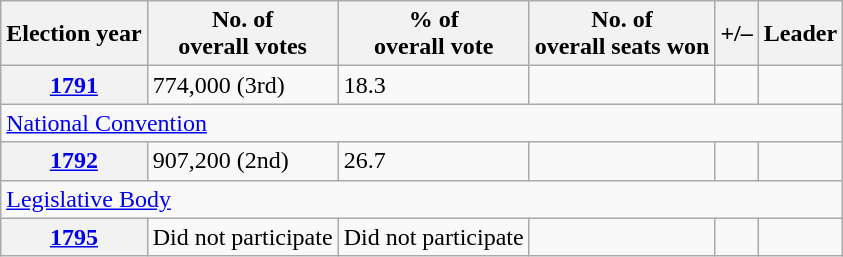<table class=wikitable>
<tr>
<th>Election year</th>
<th>No. of<br>overall votes</th>
<th>% of<br>overall vote</th>
<th>No. of<br>overall seats won</th>
<th>+/–</th>
<th>Leader</th>
</tr>
<tr>
<th><a href='#'>1791</a></th>
<td>774,000 (3rd)</td>
<td>18.3</td>
<td></td>
<td></td>
<td></td>
</tr>
<tr>
<td colspan=6><a href='#'>National Convention</a></td>
</tr>
<tr>
<th><a href='#'>1792</a></th>
<td>907,200 (2nd)</td>
<td>26.7</td>
<td></td>
<td></td>
<td></td>
</tr>
<tr>
<td colspan=6><a href='#'>Legislative Body</a></td>
</tr>
<tr>
<th><a href='#'>1795</a></th>
<td>Did not participate</td>
<td>Did not participate</td>
<td></td>
<td></td>
<td></td>
</tr>
</table>
